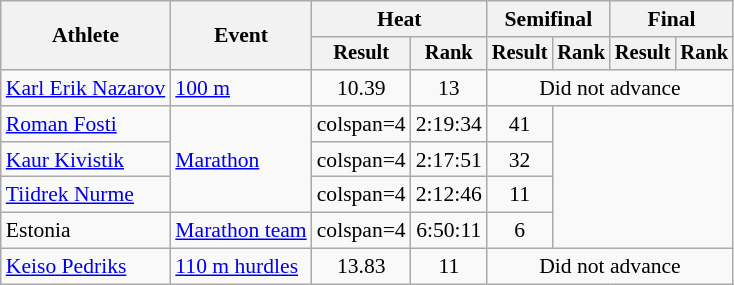<table class="wikitable" style="font-size:90%">
<tr>
<th rowspan="2">Athlete</th>
<th rowspan="2">Event</th>
<th colspan="2">Heat</th>
<th colspan="2">Semifinal</th>
<th colspan="2">Final</th>
</tr>
<tr style="font-size:95%">
<th>Result</th>
<th>Rank</th>
<th>Result</th>
<th>Rank</th>
<th>Result</th>
<th>Rank</th>
</tr>
<tr align=center>
<td align=left><a href='#'>Karl Erik Nazarov</a></td>
<td align=left><a href='#'>100 m</a></td>
<td>10.39</td>
<td>13</td>
<td align=center colspan=4>Did not advance</td>
</tr>
<tr align=center>
<td align=left><a href='#'>Roman Fosti</a></td>
<td align=left rowspan=3><a href='#'>Marathon</a></td>
<td>colspan=4 </td>
<td>2:19:34</td>
<td>41</td>
</tr>
<tr align=center>
<td align=left><a href='#'>Kaur Kivistik</a></td>
<td>colspan=4 </td>
<td>2:17:51</td>
<td>32</td>
</tr>
<tr align=center>
<td align=left><a href='#'>Tiidrek Nurme</a></td>
<td>colspan=4 </td>
<td>2:12:46</td>
<td>11</td>
</tr>
<tr align=center>
<td align=left>Estonia</td>
<td align=left><a href='#'>Marathon team</a></td>
<td>colspan=4 </td>
<td>6:50:11</td>
<td>6</td>
</tr>
<tr align=center>
<td align=left><a href='#'>Keiso Pedriks</a></td>
<td align=left><a href='#'>110 m hurdles</a></td>
<td>13.83</td>
<td>11</td>
<td align=center colspan=4>Did not advance</td>
</tr>
</table>
